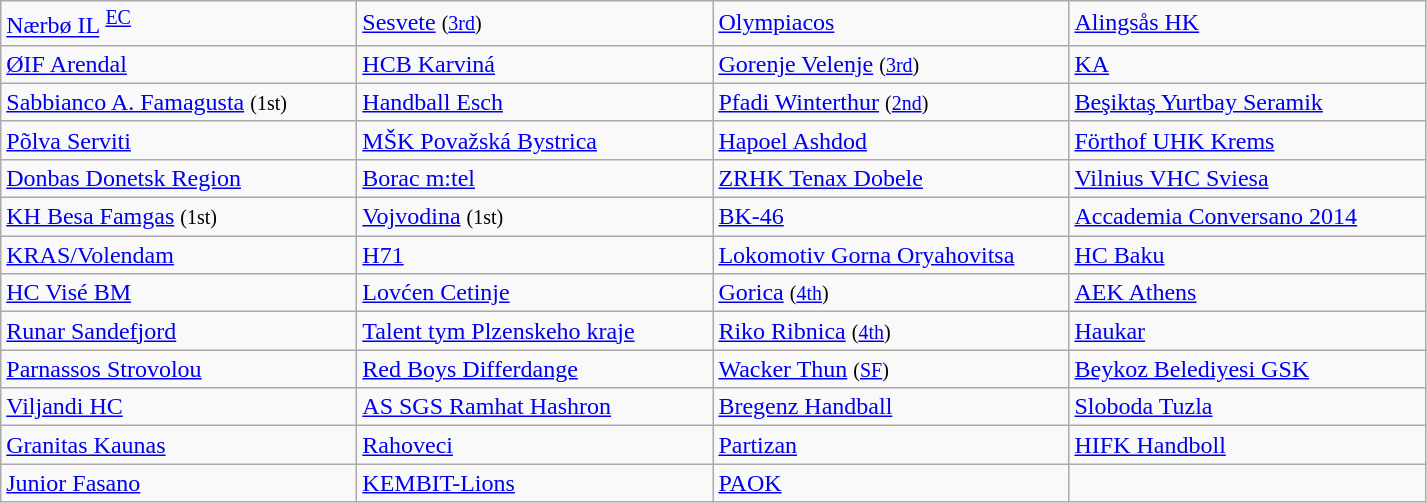<table class="wikitable">
<tr>
<td width=230px> <a href='#'>Nærbø IL</a> <sup><a href='#'>EC</a></sup></td>
<td width=230px> <a href='#'>Sesvete</a> <small>(<a href='#'>3rd</a>)</small></td>
<td width=230px> <a href='#'>Olympiacos</a></td>
<td width=230px> <a href='#'>Alingsås HK</a></td>
</tr>
<tr>
<td> <a href='#'>ØIF Arendal</a></td>
<td> <a href='#'>HCB Karviná</a></td>
<td> <a href='#'>Gorenje Velenje</a> <small>(<a href='#'>3rd</a>)</small></td>
<td> <a href='#'>KA</a></td>
</tr>
<tr>
<td> <a href='#'>Sabbianco A. Famagusta</a> <small>(1st)</small></td>
<td> <a href='#'>Handball Esch</a></td>
<td> <a href='#'>Pfadi Winterthur</a> <small>(<a href='#'>2nd</a>)</small></td>
<td> <a href='#'>Beşiktaş Yurtbay Seramik</a></td>
</tr>
<tr>
<td> <a href='#'>Põlva Serviti</a></td>
<td> <a href='#'>MŠK Považská Bystrica</a></td>
<td> <a href='#'>Hapoel Ashdod</a></td>
<td> <a href='#'>Förthof UHK Krems</a></td>
</tr>
<tr>
<td> <a href='#'>Donbas Donetsk Region</a></td>
<td> <a href='#'>Borac m:tel</a></td>
<td> <a href='#'>ZRHK Tenax Dobele</a></td>
<td> <a href='#'>Vilnius VHC Sviesa</a></td>
</tr>
<tr>
<td> <a href='#'>KH Besa Famgas</a> <small>(1st)</small></td>
<td> <a href='#'>Vojvodina</a> <small>(1st)</small></td>
<td> <a href='#'>BK-46</a></td>
<td> <a href='#'>Accademia Conversano 2014</a></td>
</tr>
<tr>
<td> <a href='#'>KRAS/Volendam</a></td>
<td> <a href='#'>H71</a></td>
<td> <a href='#'>Lokomotiv Gorna Oryahovitsa</a></td>
<td> <a href='#'>HC Baku</a></td>
</tr>
<tr>
<td> <a href='#'>HC Visé BM</a></td>
<td> <a href='#'>Lovćen Cetinje</a></td>
<td> <a href='#'>Gorica</a> <small>(<a href='#'>4th</a>)</small></td>
<td> <a href='#'>AEK Athens</a></td>
</tr>
<tr>
<td> <a href='#'>Runar Sandefjord</a></td>
<td> <a href='#'>Talent tym Plzenskeho kraje</a></td>
<td> <a href='#'>Riko Ribnica</a> <small>(<a href='#'>4th</a>)</small></td>
<td> <a href='#'>Haukar</a></td>
</tr>
<tr>
<td> <a href='#'>Parnassos Strovolou</a></td>
<td> <a href='#'>Red Boys Differdange</a></td>
<td> <a href='#'>Wacker Thun</a> <small>(<a href='#'>SF</a>)</small></td>
<td> <a href='#'>Beykoz Belediyesi GSK</a></td>
</tr>
<tr>
<td> <a href='#'>Viljandi HC</a></td>
<td> <a href='#'>AS SGS Ramhat Hashron</a></td>
<td> <a href='#'>Bregenz Handball</a></td>
<td> <a href='#'>Sloboda Tuzla</a></td>
</tr>
<tr>
<td> <a href='#'>Granitas Kaunas</a></td>
<td> <a href='#'>Rahoveci</a></td>
<td> <a href='#'>Partizan</a></td>
<td> <a href='#'>HIFK Handboll</a></td>
</tr>
<tr>
<td> <a href='#'>Junior Fasano</a></td>
<td> <a href='#'>KEMBIT-Lions</a></td>
<td> <a href='#'>PAOK</a></td>
</tr>
</table>
